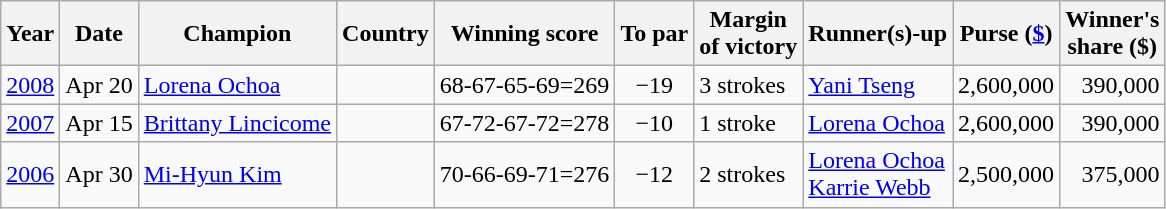<table class="wikitable">
<tr>
<th>Year</th>
<th>Date</th>
<th>Champion</th>
<th>Country</th>
<th>Winning score</th>
<th>To par</th>
<th>Margin<br>of victory</th>
<th>Runner(s)-up</th>
<th>Purse (<a href='#'>$</a>)</th>
<th>Winner's<br>share ($)</th>
</tr>
<tr>
<td><a href='#'>2008</a></td>
<td>Apr 20</td>
<td><a href='#'>Lorena Ochoa</a></td>
<td></td>
<td>68-67-65-69=269</td>
<td align=center>−19</td>
<td>3 strokes</td>
<td> <a href='#'>Yani Tseng</a></td>
<td align=right>2,600,000</td>
<td align=right>390,000</td>
</tr>
<tr>
<td><a href='#'>2007</a></td>
<td>Apr 15</td>
<td><a href='#'>Brittany Lincicome</a></td>
<td></td>
<td>67-72-67-72=278</td>
<td align=center>−10</td>
<td>1 stroke</td>
<td> <a href='#'>Lorena Ochoa</a></td>
<td align=right>2,600,000</td>
<td align=right>390,000</td>
</tr>
<tr>
<td><a href='#'>2006</a></td>
<td>Apr 30</td>
<td><a href='#'>Mi-Hyun Kim</a></td>
<td></td>
<td>70-66-69-71=276</td>
<td align=center>−12</td>
<td>2 strokes</td>
<td> <a href='#'>Lorena Ochoa</a><br> <a href='#'>Karrie Webb</a></td>
<td align=right>2,500,000</td>
<td align=right>375,000</td>
</tr>
</table>
